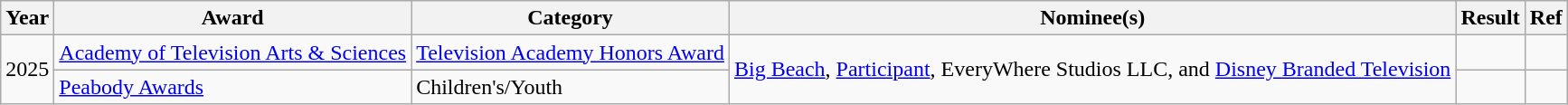<table class="wikitable">
<tr>
<th>Year</th>
<th>Award</th>
<th>Category</th>
<th>Nominee(s)</th>
<th>Result</th>
<th>Ref</th>
</tr>
<tr>
<td rowspan="2">2025</td>
<td><a href='#'>Academy of Television Arts & Sciences</a></td>
<td><a href='#'>Television Academy Honors Award</a></td>
<td rowspan="2"><a href='#'>Big Beach</a>, <a href='#'>Participant</a>, EveryWhere Studios LLC, and <a href='#'>Disney Branded Television</a></td>
<td></td>
<td></td>
</tr>
<tr>
<td><a href='#'>Peabody Awards</a></td>
<td>Children's/Youth</td>
<td></td>
<td align="center"></td>
</tr>
</table>
